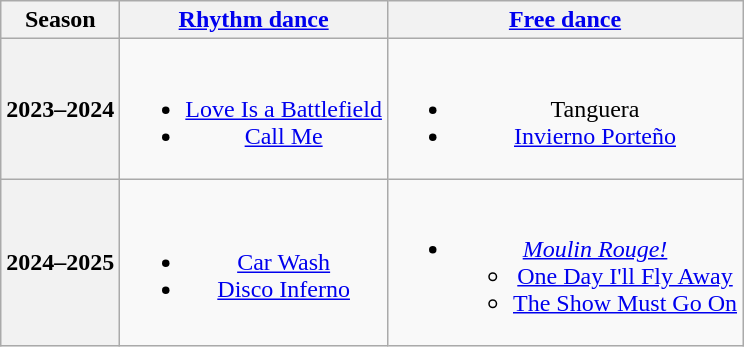<table class=wikitable style=text-align:center>
<tr>
<th>Season</th>
<th><a href='#'>Rhythm dance</a></th>
<th><a href='#'>Free dance</a></th>
</tr>
<tr>
<th>2023–2024 <br> </th>
<td><br><ul><li><a href='#'>Love Is a Battlefield</a> <br> </li><li><a href='#'>Call Me</a> <br> </li></ul></td>
<td><br><ul><li>Tanguera <br> </li><li><a href='#'>Invierno Porteño</a> <br> </li></ul></td>
</tr>
<tr>
<th>2024–2025 <br> </th>
<td><br><ul><li><a href='#'>Car Wash</a> <br> </li><li><a href='#'>Disco Inferno</a> <br> </li></ul></td>
<td><br><ul><li><em><a href='#'>Moulin Rouge!</a></em><ul><li><a href='#'>One Day I'll Fly Away</a> <br> </li><li><a href='#'>The Show Must Go On</a> <br> </li></ul></li></ul></td>
</tr>
</table>
